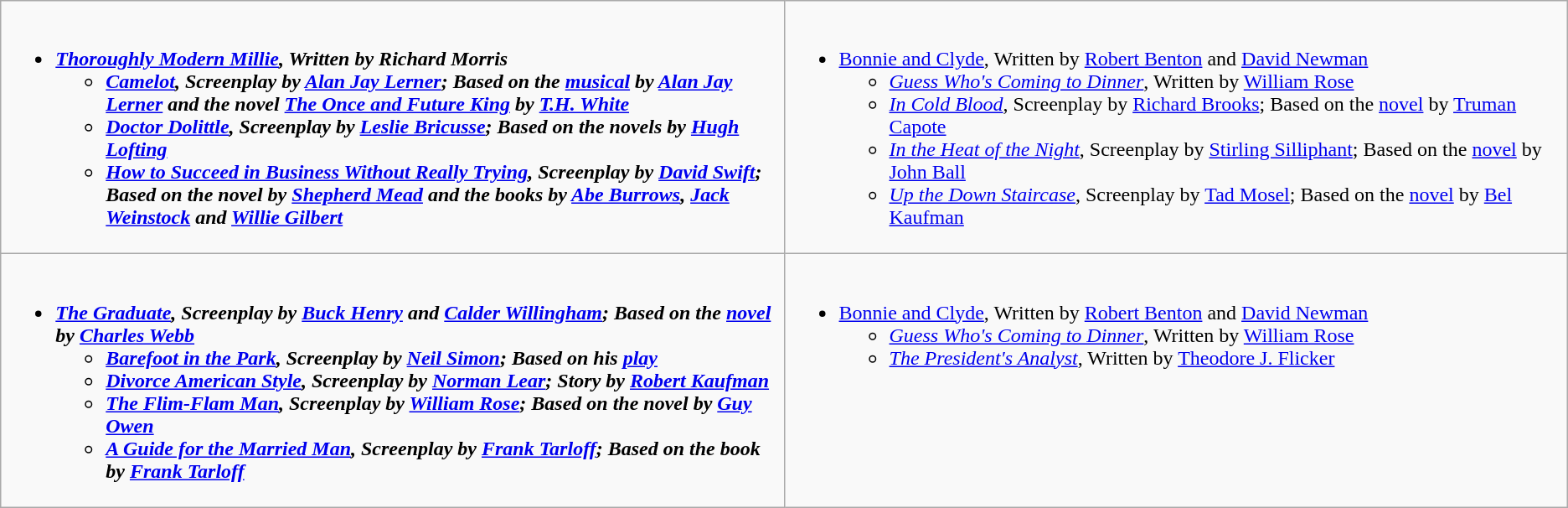<table class="wikitable">
<tr>
<td valign="top" width="50%"><br><ul><li><strong><em><a href='#'>Thoroughly Modern Millie</a><em>, Written by Richard Morris<strong><ul><li></em><a href='#'>Camelot</a><em>, Screenplay by <a href='#'>Alan Jay Lerner</a>; Based on the <a href='#'>musical</a> by <a href='#'>Alan Jay Lerner</a> and the novel </em><a href='#'>The Once and Future King</a><em> by <a href='#'>T.H. White</a></li><li></em><a href='#'>Doctor Dolittle</a><em>, Screenplay by <a href='#'>Leslie Bricusse</a>; Based on the novels by <a href='#'>Hugh Lofting</a></li><li></em><a href='#'>How to Succeed in Business Without Really Trying</a><em>, Screenplay by <a href='#'>David Swift</a>; Based on the novel by <a href='#'>Shepherd Mead</a> and the books by <a href='#'>Abe Burrows</a>, <a href='#'>Jack Weinstock</a> and <a href='#'>Willie Gilbert</a></li></ul></li></ul></td>
<td valign="top"><br><ul><li></em></strong><a href='#'>Bonnie and Clyde</a></em>, Written by <a href='#'>Robert Benton</a> and <a href='#'>David Newman</a></strong><ul><li><em><a href='#'>Guess Who's Coming to Dinner</a></em>, Written by <a href='#'>William Rose</a></li><li><em><a href='#'>In Cold Blood</a></em>, Screenplay by <a href='#'>Richard Brooks</a>; Based on the <a href='#'>novel</a> by <a href='#'>Truman Capote</a></li><li><em><a href='#'>In the Heat of the Night</a></em>, Screenplay by <a href='#'>Stirling Silliphant</a>; Based on the <a href='#'>novel</a> by <a href='#'>John Ball</a></li><li><em><a href='#'>Up the Down Staircase</a></em>, Screenplay by <a href='#'>Tad Mosel</a>; Based on the <a href='#'>novel</a> by <a href='#'>Bel Kaufman</a></li></ul></li></ul></td>
</tr>
<tr>
<td valign="top"><br><ul><li><strong><em><a href='#'>The Graduate</a><em>, Screenplay by <a href='#'>Buck Henry</a> and <a href='#'>Calder Willingham</a>; Based on the <a href='#'>novel</a> by <a href='#'>Charles Webb</a><strong><ul><li></em><a href='#'>Barefoot in the Park</a><em>, Screenplay by <a href='#'>Neil Simon</a>; Based on his <a href='#'>play</a></li><li></em><a href='#'>Divorce American Style</a><em>, Screenplay by <a href='#'>Norman Lear</a>; Story by <a href='#'>Robert Kaufman</a></li><li></em><a href='#'>The Flim-Flam Man</a><em>, Screenplay by <a href='#'>William Rose</a>; Based on the novel by <a href='#'>Guy Owen</a></li><li></em><a href='#'>A Guide for the Married Man</a><em>, Screenplay by <a href='#'>Frank Tarloff</a>; Based on the book by <a href='#'>Frank Tarloff</a></li></ul></li></ul></td>
<td valign="top"><br><ul><li></em></strong><a href='#'>Bonnie and Clyde</a></em>, Written by <a href='#'>Robert Benton</a> and <a href='#'>David Newman</a></strong><ul><li><em><a href='#'>Guess Who's Coming to Dinner</a></em>, Written by <a href='#'>William Rose</a></li><li><em><a href='#'>The President's Analyst</a></em>, Written by <a href='#'>Theodore J. Flicker</a></li></ul></li></ul></td>
</tr>
</table>
